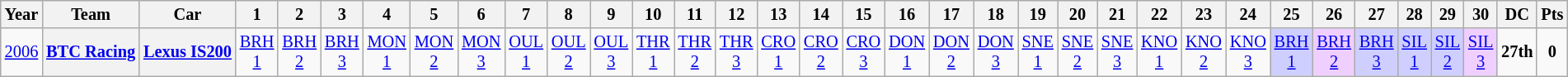<table class="wikitable" style="text-align:center; font-size:85%">
<tr>
<th>Year</th>
<th>Team</th>
<th>Car</th>
<th>1</th>
<th>2</th>
<th>3</th>
<th>4</th>
<th>5</th>
<th>6</th>
<th>7</th>
<th>8</th>
<th>9</th>
<th>10</th>
<th>11</th>
<th>12</th>
<th>13</th>
<th>14</th>
<th>15</th>
<th>16</th>
<th>17</th>
<th>18</th>
<th>19</th>
<th>20</th>
<th>21</th>
<th>22</th>
<th>23</th>
<th>24</th>
<th>25</th>
<th>26</th>
<th>27</th>
<th>28</th>
<th>29</th>
<th>30</th>
<th>DC</th>
<th>Pts</th>
</tr>
<tr>
<td><a href='#'>2006</a></td>
<th nowrap><a href='#'>BTC Racing</a></th>
<th nowrap><a href='#'>Lexus IS200</a></th>
<td><a href='#'>BRH<br>1</a><br></td>
<td><a href='#'>BRH<br>2</a><br></td>
<td><a href='#'>BRH<br>3</a><br></td>
<td><a href='#'>MON<br>1</a><br></td>
<td><a href='#'>MON<br>2</a><br></td>
<td><a href='#'>MON<br>3</a><br></td>
<td><a href='#'>OUL<br>1</a><br></td>
<td><a href='#'>OUL<br>2</a><br></td>
<td><a href='#'>OUL<br>3</a><br></td>
<td><a href='#'>THR<br>1</a><br></td>
<td><a href='#'>THR<br>2</a><br></td>
<td><a href='#'>THR<br>3</a><br></td>
<td><a href='#'>CRO<br>1</a><br></td>
<td><a href='#'>CRO<br>2</a><br></td>
<td><a href='#'>CRO<br>3</a><br></td>
<td><a href='#'>DON<br>1</a><br></td>
<td><a href='#'>DON<br>2</a><br></td>
<td><a href='#'>DON<br>3</a><br></td>
<td><a href='#'>SNE<br>1</a><br></td>
<td><a href='#'>SNE<br>2</a><br></td>
<td><a href='#'>SNE<br>3</a><br></td>
<td><a href='#'>KNO<br>1</a><br></td>
<td><a href='#'>KNO<br>2</a><br></td>
<td><a href='#'>KNO<br>3</a><br></td>
<td style="background:#CFCFFF;"><a href='#'>BRH<br>1</a><br></td>
<td style="background:#EFCFFF;"><a href='#'>BRH<br>2</a><br></td>
<td style="background:#CFCFFF;"><a href='#'>BRH<br>3</a><br></td>
<td style="background:#CFCFFF;"><a href='#'>SIL<br>1</a><br></td>
<td style="background:#CFCFFF;"><a href='#'>SIL<br>2</a><br></td>
<td style="background:#EFCFFF;"><a href='#'>SIL<br>3</a><br></td>
<td><strong>27th</strong></td>
<td><strong>0</strong></td>
</tr>
</table>
